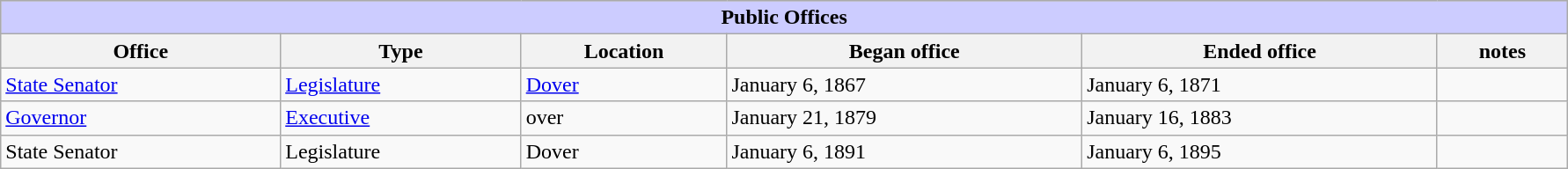<table class=wikitable style="width: 94%" style="text-align: center;" align="center">
<tr bgcolor=#cccccc>
<th colspan=7 style="background: #ccccff;">Public Offices</th>
</tr>
<tr>
<th><strong>Office</strong></th>
<th><strong>Type</strong></th>
<th><strong>Location</strong></th>
<th><strong>Began office</strong></th>
<th><strong>Ended office</strong></th>
<th><strong>notes</strong></th>
</tr>
<tr>
<td><a href='#'>State Senator</a></td>
<td><a href='#'>Legislature</a></td>
<td><a href='#'>Dover</a></td>
<td>January 6, 1867</td>
<td>January 6, 1871</td>
<td></td>
</tr>
<tr>
<td><a href='#'>Governor</a></td>
<td><a href='#'>Executive</a></td>
<td>over</td>
<td>January 21, 1879</td>
<td>January 16, 1883</td>
<td></td>
</tr>
<tr>
<td>State Senator</td>
<td>Legislature</td>
<td>Dover</td>
<td>January 6, 1891</td>
<td>January 6, 1895</td>
<td></td>
</tr>
</table>
